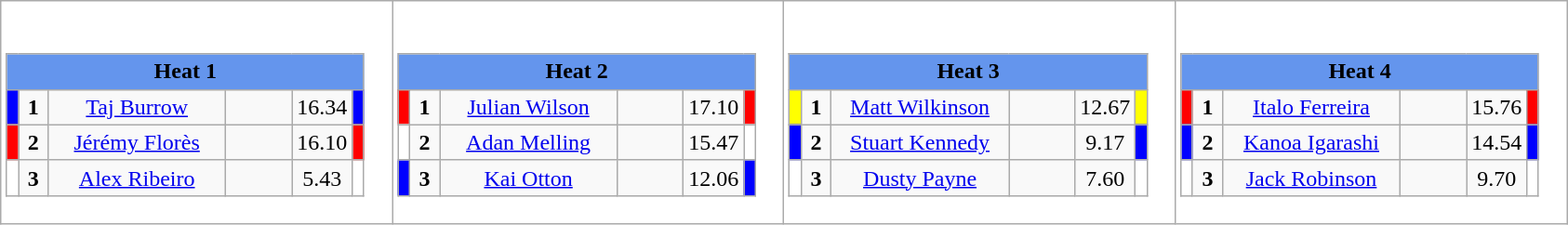<table class="wikitable" style="background:#fff;">
<tr>
<td><div><br><table class="wikitable">
<tr>
<td colspan="6"  style="text-align:center; background:#6495ed;"><strong>Heat 1</strong></td>
</tr>
<tr>
<td style="width:01px; background: #00f;"></td>
<td style="width:14px; text-align:center;"><strong>1</strong></td>
<td style="width:120px; text-align:center;"><a href='#'>Taj Burrow</a></td>
<td style="width:40px; text-align:center;"></td>
<td style="width:20px; text-align:center;">16.34</td>
<td style="width:01px; background: #00f;"></td>
</tr>
<tr>
<td style="width:01px; background: #f00;"></td>
<td style="width:14px; text-align:center;"><strong>2</strong></td>
<td style="width:120px; text-align:center;"><a href='#'>Jérémy Florès</a></td>
<td style="width:40px; text-align:center;"></td>
<td style="width:20px; text-align:center;">16.10</td>
<td style="width:01px; background: #f00;"></td>
</tr>
<tr>
<td style="width:01px; background: #fff;"></td>
<td style="width:14px; text-align:center;"><strong>3</strong></td>
<td style="width:120px; text-align:center;"><a href='#'>Alex Ribeiro</a></td>
<td style="width:40px; text-align:center;"></td>
<td style="width:20px; text-align:center;">5.43</td>
<td style="width:01px; background: #fff;"></td>
</tr>
</table>
</div></td>
<td><div><br><table class="wikitable">
<tr>
<td colspan="6"  style="text-align:center; background:#6495ed;"><strong>Heat 2</strong></td>
</tr>
<tr>
<td style="width:01px; background: #f00;"></td>
<td style="width:14px; text-align:center;"><strong>1</strong></td>
<td style="width:120px; text-align:center;"><a href='#'>Julian Wilson</a></td>
<td style="width:40px; text-align:center;"></td>
<td style="width:20px; text-align:center;">17.10</td>
<td style="width:01px; background: #f00;"></td>
</tr>
<tr>
<td style="width:01px; background: #fff;"></td>
<td style="width:14px; text-align:center;"><strong>2</strong></td>
<td style="width:120px; text-align:center;"><a href='#'>Adan Melling</a></td>
<td style="width:40px; text-align:center;"></td>
<td style="width:20px; text-align:center;">15.47</td>
<td style="width:01px; background: #fff;"></td>
</tr>
<tr>
<td style="width:01px; background: #00f;"></td>
<td style="width:14px; text-align:center;"><strong>3</strong></td>
<td style="width:120px; text-align:center;"><a href='#'>Kai Otton</a></td>
<td style="width:40px; text-align:center;"></td>
<td style="width:20px; text-align:center;">12.06</td>
<td style="width:01px; background: #00f;"></td>
</tr>
</table>
</div></td>
<td><div><br><table class="wikitable">
<tr>
<td colspan="6"  style="text-align:center; background:#6495ed;"><strong>Heat 3</strong></td>
</tr>
<tr>
<td style="width:01px; background: #ff0;"></td>
<td style="width:14px; text-align:center;"><strong>1</strong></td>
<td style="width:120px; text-align:center;"><a href='#'>Matt Wilkinson</a></td>
<td style="width:40px; text-align:center;"></td>
<td style="width:20px; text-align:center;">12.67</td>
<td style="width:01px; background: #ff0;"></td>
</tr>
<tr>
<td style="width:01px; background: #00f;"></td>
<td style="width:14px; text-align:center;"><strong>2</strong></td>
<td style="width:120px; text-align:center;"><a href='#'>Stuart Kennedy</a></td>
<td style="width:40px; text-align:center;"></td>
<td style="width:20px; text-align:center;">9.17</td>
<td style="width:01px; background: #00f;"></td>
</tr>
<tr>
<td style="width:01px; background: #fff;"></td>
<td style="width:14px; text-align:center;"><strong>3</strong></td>
<td style="width:120px; text-align:center;"><a href='#'>Dusty Payne</a></td>
<td style="width:40px; text-align:center;"></td>
<td style="width:20px; text-align:center;">7.60</td>
<td style="width:01px; background: #fff;"></td>
</tr>
</table>
</div></td>
<td><div><br><table class="wikitable">
<tr>
<td colspan="6"  style="text-align:center; background:#6495ed;"><strong>Heat 4</strong></td>
</tr>
<tr>
<td style="width:01px; background: #f00;"></td>
<td style="width:14px; text-align:center;"><strong>1</strong></td>
<td style="width:120px; text-align:center;"><a href='#'>Italo Ferreira</a></td>
<td style="width:40px; text-align:center;"></td>
<td style="width:20px; text-align:center;">15.76</td>
<td style="width:01px; background: #f00;"></td>
</tr>
<tr>
<td style="width:01px; background: #00f;"></td>
<td style="width:14px; text-align:center;"><strong>2</strong></td>
<td style="width:120px; text-align:center;"><a href='#'>Kanoa Igarashi</a></td>
<td style="width:40px; text-align:center;"></td>
<td style="width:20px; text-align:center;">14.54</td>
<td style="width:01px; background: #00f;"></td>
</tr>
<tr>
<td style="width:01px; background: #fff;"></td>
<td style="width:14px; text-align:center;"><strong>3</strong></td>
<td style="width:120px; text-align:center;"><a href='#'>Jack Robinson</a></td>
<td style="width:40px; text-align:center;"></td>
<td style="width:20px; text-align:center;">9.70</td>
<td style="width:01px; background: #fff;"></td>
</tr>
</table>
</div></td>
</tr>
</table>
